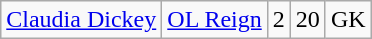<table class="wikitable" style="text-align:center;">
<tr>
<td><a href='#'>Claudia Dickey</a></td>
<td><a href='#'>OL Reign</a></td>
<td>2</td>
<td>20</td>
<td>GK</td>
</tr>
</table>
